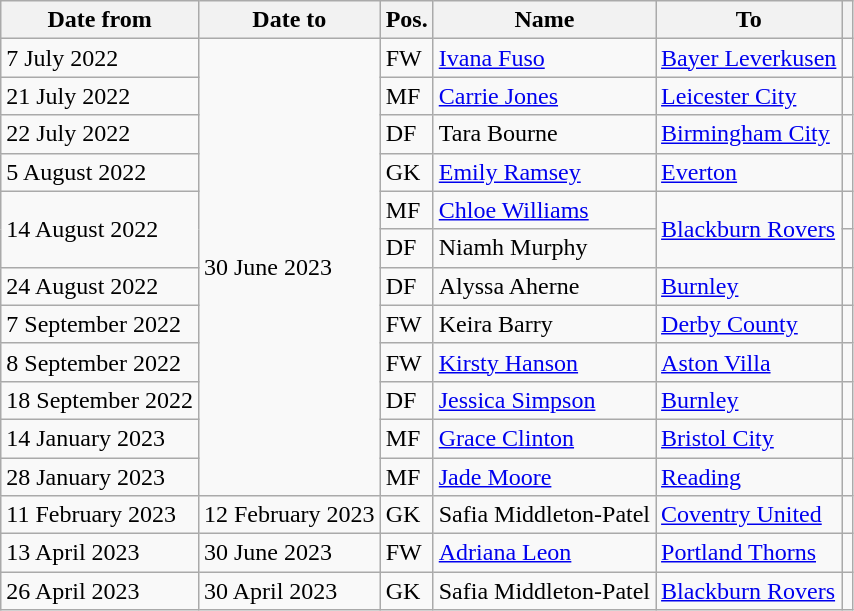<table class="wikitable">
<tr>
<th>Date from</th>
<th>Date to</th>
<th>Pos.</th>
<th>Name</th>
<th>To</th>
<th></th>
</tr>
<tr>
<td>7 July 2022</td>
<td rowspan=12>30 June 2023</td>
<td>FW</td>
<td> <a href='#'>Ivana Fuso</a></td>
<td> <a href='#'>Bayer Leverkusen</a></td>
<td></td>
</tr>
<tr>
<td>21 July 2022</td>
<td>MF</td>
<td> <a href='#'>Carrie Jones</a></td>
<td> <a href='#'>Leicester City</a></td>
<td></td>
</tr>
<tr>
<td>22 July 2022</td>
<td>DF</td>
<td> Tara Bourne</td>
<td> <a href='#'>Birmingham City</a></td>
<td></td>
</tr>
<tr>
<td>5 August 2022</td>
<td>GK</td>
<td> <a href='#'>Emily Ramsey</a></td>
<td> <a href='#'>Everton</a></td>
<td></td>
</tr>
<tr>
<td rowspan="2">14 August 2022</td>
<td>MF</td>
<td> <a href='#'>Chloe Williams</a></td>
<td rowspan="2"> <a href='#'>Blackburn Rovers</a></td>
<td></td>
</tr>
<tr>
<td>DF</td>
<td> Niamh Murphy</td>
<td></td>
</tr>
<tr>
<td>24 August 2022</td>
<td>DF</td>
<td> Alyssa Aherne</td>
<td> <a href='#'>Burnley</a></td>
<td></td>
</tr>
<tr>
<td>7 September 2022</td>
<td>FW</td>
<td> Keira Barry</td>
<td> <a href='#'>Derby County</a></td>
<td></td>
</tr>
<tr>
<td>8 September 2022</td>
<td>FW</td>
<td> <a href='#'>Kirsty Hanson</a></td>
<td> <a href='#'>Aston Villa</a></td>
<td></td>
</tr>
<tr>
<td>18 September 2022</td>
<td>DF</td>
<td> <a href='#'>Jessica Simpson</a></td>
<td> <a href='#'>Burnley</a></td>
<td></td>
</tr>
<tr>
<td>14 January 2023</td>
<td>MF</td>
<td> <a href='#'>Grace Clinton</a></td>
<td> <a href='#'>Bristol City</a></td>
<td></td>
</tr>
<tr>
<td>28 January 2023</td>
<td>MF</td>
<td> <a href='#'>Jade Moore</a></td>
<td> <a href='#'>Reading</a></td>
<td></td>
</tr>
<tr>
<td>11 February 2023</td>
<td>12 February 2023</td>
<td>GK</td>
<td> Safia Middleton-Patel</td>
<td> <a href='#'>Coventry United</a></td>
<td></td>
</tr>
<tr>
<td>13 April 2023</td>
<td>30 June 2023</td>
<td>FW</td>
<td> <a href='#'>Adriana Leon</a></td>
<td> <a href='#'>Portland Thorns</a></td>
<td></td>
</tr>
<tr>
<td>26 April 2023</td>
<td>30 April 2023</td>
<td>GK</td>
<td> Safia Middleton-Patel</td>
<td> <a href='#'>Blackburn Rovers</a></td>
<td></td>
</tr>
</table>
